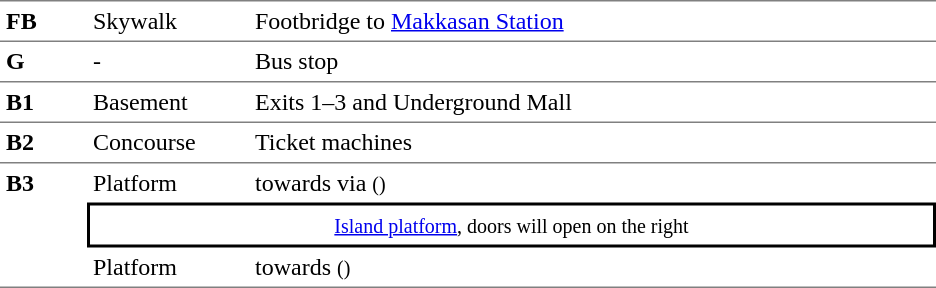<table table border=0 cellspacing=0 cellpadding=4>
<tr>
<td style = "border-top:solid 1px gray;border-bottom:solid 1px gray;" valign=top><strong>FB</strong></td>
<td style = "border-top:solid 1px gray;border-bottom:solid 1px gray;" valign=top>Skywalk</td>
<td style = "border-top:solid 1px gray;border-bottom:solid 1px gray;" valign=top>Footbridge to <a href='#'>Makkasan Station</a></td>
</tr>
<tr>
<td style = "border-bottom:solid 1px gray;" rowspan=1 valign=top><strong>G</strong></td>
<td style = "border-bottom:solid 1px gray;" valign=top>-</td>
<td style = "border-bottom:solid 1px gray;" valign=top>Bus stop</td>
</tr>
<tr>
<td style = "border-bottom:solid 1px gray;" rowspan=1 valign=top><strong>B1</strong></td>
<td style = "border-bottom:solid 1px gray;" valign=top>Basement</td>
<td style = "border-bottom:solid 1px gray;" valign=top>Exits 1–3 and Underground Mall</td>
</tr>
<tr>
<td style = "border-bottom:solid 1px gray;" rowspan=1 valign=top><strong>B2</strong></td>
<td style = "border-bottom:solid 1px gray;" valign=top>Concourse</td>
<td style = "border-bottom:solid 1px gray;" valign=top>Ticket machines</td>
</tr>
<tr>
<td style="border-bottom:solid 1px gray;" rowspan=3 valign=top width=50><strong>B3</strong></td>
<td width=100>Platform </td>
<td width=450> towards  via  <small>()</small></td>
</tr>
<tr>
<td style = "border-top:solid 2px black;border-right:solid 2px black;border-left:solid 2px black;border-bottom:solid 2px black; text-align:center;" colspan=2><small><a href='#'>Island platform</a>, doors will open on the right</small></td>
</tr>
<tr>
<td style="border-bottom:solid 1px gray;" width=100>Platform </td>
<td style="border-bottom:solid 1px gray;" width=450> towards  <small>()</small></td>
</tr>
</table>
